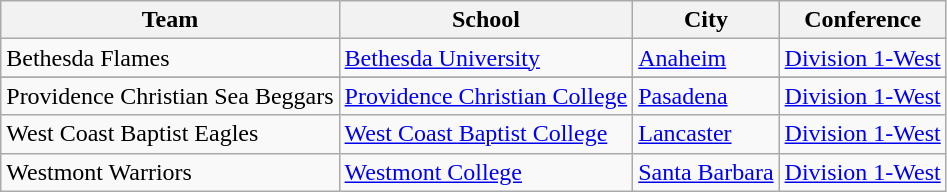<table class="sortable wikitable">
<tr>
<th>Team</th>
<th>School</th>
<th>City</th>
<th>Conference</th>
</tr>
<tr>
<td>Bethesda Flames</td>
<td><a href='#'>Bethesda University</a></td>
<td><a href='#'>Anaheim</a></td>
<td><a href='#'>Division 1-West</a></td>
</tr>
<tr>
</tr>
<tr>
<td>Providence Christian Sea Beggars</td>
<td><a href='#'>Providence Christian College</a></td>
<td><a href='#'>Pasadena</a></td>
<td><a href='#'>Division 1-West</a></td>
</tr>
<tr>
<td>West Coast Baptist Eagles</td>
<td><a href='#'>West Coast Baptist College</a></td>
<td><a href='#'>Lancaster</a></td>
<td><a href='#'>Division 1-West</a></td>
</tr>
<tr>
<td>Westmont Warriors</td>
<td><a href='#'>Westmont College</a></td>
<td><a href='#'>Santa Barbara</a></td>
<td><a href='#'>Division 1-West</a></td>
</tr>
</table>
